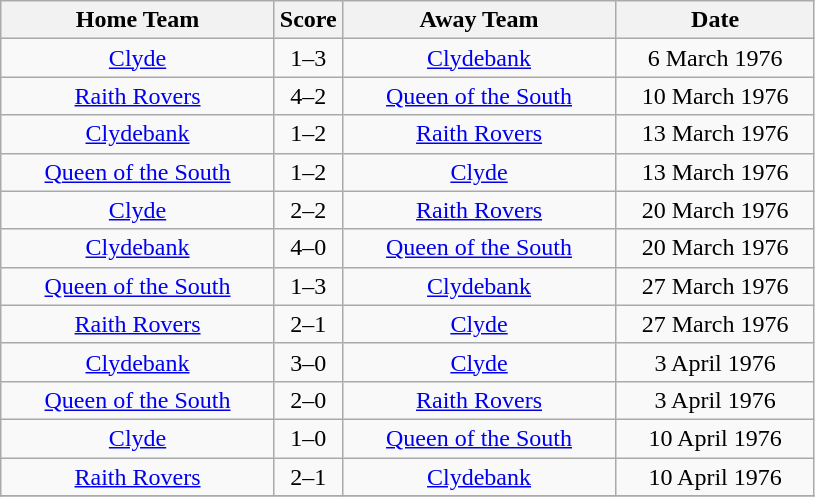<table class="wikitable" style="text-align:center;">
<tr>
<th width=175>Home Team</th>
<th width=20>Score</th>
<th width=175>Away Team</th>
<th width= 125>Date</th>
</tr>
<tr>
<td><a href='#'>Clyde</a></td>
<td>1–3</td>
<td><a href='#'>Clydebank</a></td>
<td>6 March 1976</td>
</tr>
<tr>
<td><a href='#'>Raith Rovers</a></td>
<td>4–2</td>
<td><a href='#'>Queen of the South</a></td>
<td>10 March 1976</td>
</tr>
<tr>
<td><a href='#'>Clydebank</a></td>
<td>1–2</td>
<td><a href='#'>Raith Rovers</a></td>
<td>13 March 1976</td>
</tr>
<tr>
<td><a href='#'>Queen of the South</a></td>
<td>1–2</td>
<td><a href='#'>Clyde</a></td>
<td>13 March 1976</td>
</tr>
<tr>
<td><a href='#'>Clyde</a></td>
<td>2–2</td>
<td><a href='#'>Raith Rovers</a></td>
<td>20 March 1976</td>
</tr>
<tr>
<td><a href='#'>Clydebank</a></td>
<td>4–0</td>
<td><a href='#'>Queen of the South</a></td>
<td>20 March 1976</td>
</tr>
<tr>
<td><a href='#'>Queen of the South</a></td>
<td>1–3</td>
<td><a href='#'>Clydebank</a></td>
<td>27 March 1976</td>
</tr>
<tr>
<td><a href='#'>Raith Rovers</a></td>
<td>2–1</td>
<td><a href='#'>Clyde</a></td>
<td>27 March 1976</td>
</tr>
<tr>
<td><a href='#'>Clydebank</a></td>
<td>3–0</td>
<td><a href='#'>Clyde</a></td>
<td>3 April 1976</td>
</tr>
<tr>
<td><a href='#'>Queen of the South</a></td>
<td>2–0</td>
<td><a href='#'>Raith Rovers</a></td>
<td>3 April 1976</td>
</tr>
<tr>
<td><a href='#'>Clyde</a></td>
<td>1–0</td>
<td><a href='#'>Queen of the South</a></td>
<td>10 April 1976</td>
</tr>
<tr>
<td><a href='#'>Raith Rovers</a></td>
<td>2–1</td>
<td><a href='#'>Clydebank</a></td>
<td>10 April 1976</td>
</tr>
<tr>
</tr>
</table>
